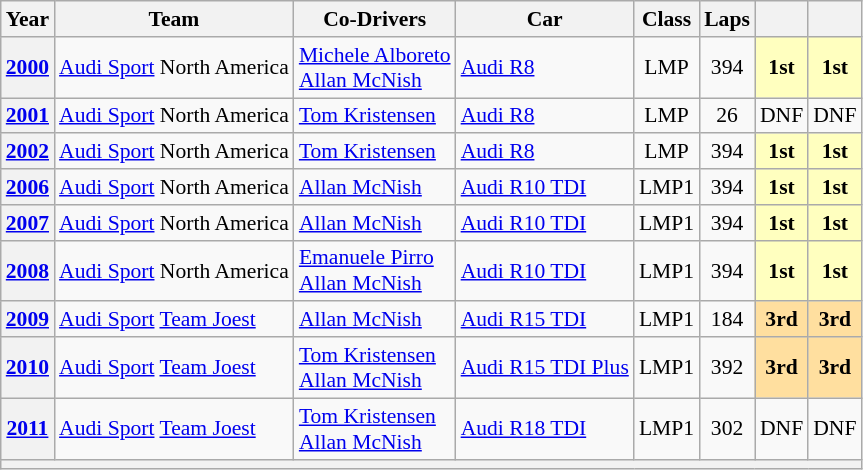<table class="wikitable" style="text-align:center; font-size:90%">
<tr>
<th>Year</th>
<th>Team</th>
<th>Co-Drivers</th>
<th>Car</th>
<th>Class</th>
<th>Laps</th>
<th></th>
<th></th>
</tr>
<tr>
<th><a href='#'>2000</a></th>
<td align="left"> <a href='#'>Audi Sport</a> North America <br></td>
<td align="left"> <a href='#'>Michele Alboreto</a><br> <a href='#'>Allan McNish</a></td>
<td align="left"><a href='#'>Audi R8</a></td>
<td>LMP</td>
<td>394</td>
<td style="background:#FFFFBF;"><strong>1st</strong></td>
<td style="background:#FFFFBF;"><strong>1st</strong></td>
</tr>
<tr>
<th><a href='#'>2001</a></th>
<td align="left"> <a href='#'>Audi Sport</a> North America <br></td>
<td align="left"> <a href='#'>Tom Kristensen</a></td>
<td align="left"><a href='#'>Audi R8</a></td>
<td>LMP</td>
<td>26</td>
<td>DNF</td>
<td>DNF</td>
</tr>
<tr>
<th><a href='#'>2002</a></th>
<td align="left"> <a href='#'>Audi Sport</a> North America <br></td>
<td align="left"> <a href='#'>Tom Kristensen</a><br></td>
<td align="left"><a href='#'>Audi R8</a></td>
<td>LMP</td>
<td>394</td>
<td style="background:#FFFFBF;"><strong>1st</strong></td>
<td style="background:#FFFFBF;"><strong>1st</strong></td>
</tr>
<tr>
<th><a href='#'>2006</a></th>
<td align="left"> <a href='#'>Audi Sport</a> North America <br></td>
<td align="left"> <a href='#'>Allan McNish</a></td>
<td align="left"><a href='#'>Audi R10 TDI</a></td>
<td>LMP1</td>
<td>394</td>
<td style="background:#FFFFBF;"><strong>1st</strong></td>
<td style="background:#FFFFBF;"><strong>1st</strong></td>
</tr>
<tr>
<th><a href='#'>2007</a></th>
<td align="left"> <a href='#'>Audi Sport</a> North America <br></td>
<td align="left"> <a href='#'>Allan McNish</a></td>
<td align="left"><a href='#'>Audi R10 TDI</a></td>
<td>LMP1</td>
<td>394</td>
<td style="background:#FFFFBF;"><strong>1st</strong></td>
<td style="background:#FFFFBF;"><strong>1st</strong></td>
</tr>
<tr>
<th><a href='#'>2008</a></th>
<td align="left"> <a href='#'>Audi Sport</a> North America <br></td>
<td align="left"> <a href='#'>Emanuele Pirro</a><br> <a href='#'>Allan McNish</a></td>
<td align="left"><a href='#'>Audi R10 TDI</a></td>
<td>LMP1</td>
<td>394</td>
<td style="background:#FFFFBF;"><strong>1st</strong></td>
<td style="background:#FFFFBF;"><strong>1st</strong></td>
</tr>
<tr>
<th><a href='#'>2009</a></th>
<td align="left"> <a href='#'>Audi Sport</a> <a href='#'>Team Joest</a> <br></td>
<td align="left"> <a href='#'>Allan McNish</a></td>
<td align="left"><a href='#'>Audi R15 TDI</a></td>
<td>LMP1</td>
<td>184</td>
<td style="background:#FFDF9F;"><strong>3rd</strong></td>
<td style="background:#FFDF9F;"><strong>3rd</strong></td>
</tr>
<tr>
<th><a href='#'>2010</a></th>
<td align="left"> <a href='#'>Audi Sport</a> <a href='#'>Team Joest</a> <br></td>
<td align="left"> <a href='#'>Tom Kristensen</a><br>  <a href='#'>Allan McNish</a></td>
<td align="left"><a href='#'>Audi R15 TDI Plus</a></td>
<td>LMP1</td>
<td>392</td>
<td style="background:#FFDF9F;"><strong>3rd</strong></td>
<td style="background:#FFDF9F;"><strong>3rd</strong></td>
</tr>
<tr>
<th><a href='#'>2011</a></th>
<td align="left"> <a href='#'>Audi Sport</a> <a href='#'>Team Joest</a> <br></td>
<td align="left"> <a href='#'>Tom Kristensen</a><br>  <a href='#'>Allan McNish</a></td>
<td align="left"><a href='#'>Audi R18 TDI</a></td>
<td>LMP1</td>
<td>302</td>
<td>DNF</td>
<td>DNF</td>
</tr>
<tr>
<th colspan="8"></th>
</tr>
</table>
